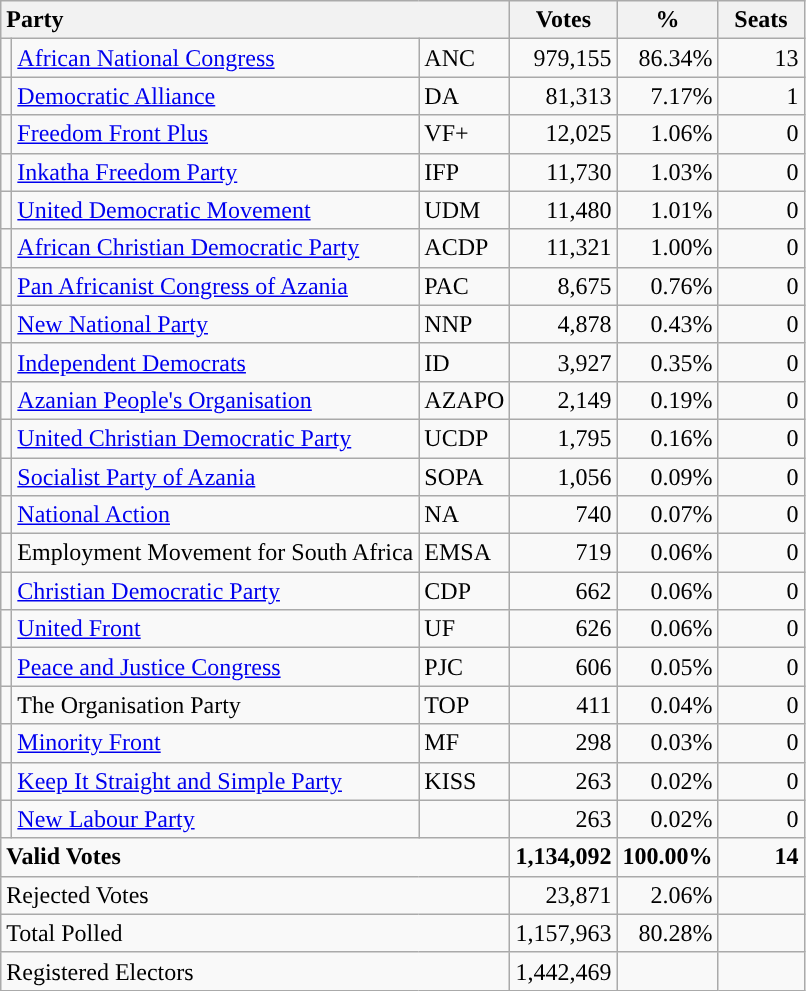<table class="wikitable" border="1" style="text-align:right;">
<tr>
<th style="text-align:left;" colspan=3>Party</th>
<th align=center width="50">Votes</th>
<th align=center width="50">%</th>
<th align=center width="50">Seats</th>
</tr>
<tr>
<td style="background:"></td>
<td align=left><a href='#'>African National Congress</a></td>
<td align=left>ANC</td>
<td>979,155</td>
<td>86.34%</td>
<td>13</td>
</tr>
<tr>
<td style="background:"></td>
<td align=left><a href='#'>Democratic Alliance</a></td>
<td align=left>DA</td>
<td>81,313</td>
<td>7.17%</td>
<td>1</td>
</tr>
<tr>
<td style="background:"></td>
<td align=left><a href='#'>Freedom Front Plus</a></td>
<td align=left>VF+</td>
<td>12,025</td>
<td>1.06%</td>
<td>0</td>
</tr>
<tr>
<td style="background:"></td>
<td align=left><a href='#'>Inkatha Freedom Party</a></td>
<td align=left>IFP</td>
<td>11,730</td>
<td>1.03%</td>
<td>0</td>
</tr>
<tr>
<td style="background:"></td>
<td align=left><a href='#'>United Democratic Movement</a></td>
<td align=left>UDM</td>
<td>11,480</td>
<td>1.01%</td>
<td>0</td>
</tr>
<tr>
<td style="background:"></td>
<td align=left><a href='#'>African Christian Democratic Party</a></td>
<td align=left>ACDP</td>
<td>11,321</td>
<td>1.00%</td>
<td>0</td>
</tr>
<tr>
<td style="background:"></td>
<td align=left><a href='#'>Pan Africanist Congress of Azania</a></td>
<td align=left>PAC</td>
<td>8,675</td>
<td>0.76%</td>
<td>0</td>
</tr>
<tr>
<td style="background:"></td>
<td align=left><a href='#'>New National Party</a></td>
<td align=left>NNP</td>
<td>4,878</td>
<td>0.43%</td>
<td>0</td>
</tr>
<tr>
<td style="background:"></td>
<td align=left><a href='#'>Independent Democrats</a></td>
<td align=left>ID</td>
<td>3,927</td>
<td>0.35%</td>
<td>0</td>
</tr>
<tr>
<td style="background:"></td>
<td align=left><a href='#'>Azanian People's Organisation</a></td>
<td align=left>AZAPO</td>
<td>2,149</td>
<td>0.19%</td>
<td>0</td>
</tr>
<tr>
<td style="background:"></td>
<td align=left><a href='#'>United Christian Democratic Party</a></td>
<td align=left>UCDP</td>
<td>1,795</td>
<td>0.16%</td>
<td>0</td>
</tr>
<tr>
<td style="background:"></td>
<td align=left><a href='#'>Socialist Party of Azania</a></td>
<td align=left>SOPA</td>
<td>1,056</td>
<td>0.09%</td>
<td>0</td>
</tr>
<tr>
<td></td>
<td align=left><a href='#'>National Action</a></td>
<td align=left>NA</td>
<td>740</td>
<td>0.07%</td>
<td>0</td>
</tr>
<tr>
<td></td>
<td align=left>Employment Movement for South Africa</td>
<td align=left>EMSA</td>
<td>719</td>
<td>0.06%</td>
<td>0</td>
</tr>
<tr>
<td style="background:"></td>
<td align=left><a href='#'>Christian Democratic Party</a></td>
<td align=left>CDP</td>
<td>662</td>
<td>0.06%</td>
<td>0</td>
</tr>
<tr>
<td></td>
<td align=left><a href='#'>United Front</a></td>
<td align=left>UF</td>
<td>626</td>
<td>0.06%</td>
<td>0</td>
</tr>
<tr>
<td></td>
<td align=left><a href='#'>Peace and Justice Congress</a></td>
<td align=left>PJC</td>
<td>606</td>
<td>0.05%</td>
<td>0</td>
</tr>
<tr>
<td></td>
<td align=left>The Organisation Party</td>
<td align=left>TOP</td>
<td>411</td>
<td>0.04%</td>
<td>0</td>
</tr>
<tr>
<td style="background:"></td>
<td align=left><a href='#'>Minority Front</a></td>
<td align=left>MF</td>
<td>298</td>
<td>0.03%</td>
<td>0</td>
</tr>
<tr>
<td style="background:"></td>
<td align=left><a href='#'>Keep It Straight and Simple Party</a></td>
<td align=left>KISS</td>
<td>263</td>
<td>0.02%</td>
<td>0</td>
</tr>
<tr>
<td></td>
<td align=left><a href='#'>New Labour Party</a></td>
<td align=left></td>
<td>263</td>
<td>0.02%</td>
<td>0</td>
</tr>
<tr style="font-weight:bold">
<td align=left colspan=3>Valid Votes</td>
<td>1,134,092</td>
<td>100.00%</td>
<td>14</td>
</tr>
<tr>
<td align=left colspan=3>Rejected Votes</td>
<td>23,871</td>
<td>2.06%</td>
<td></td>
</tr>
<tr>
<td align=left colspan=3>Total Polled</td>
<td>1,157,963</td>
<td>80.28%</td>
<td></td>
</tr>
<tr>
<td align=left colspan=3>Registered Electors</td>
<td>1,442,469</td>
<td></td>
<td></td>
</tr>
</table>
